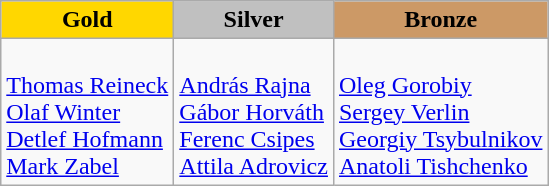<table class=wikitable>
<tr>
<td align=center bgcolor=gold> <strong>Gold</strong></td>
<td align=center bgcolor=silver> <strong>Silver</strong></td>
<td align=center bgcolor=cc9966> <strong>Bronze</strong></td>
</tr>
<tr>
<td><br><a href='#'>Thomas Reineck</a><br><a href='#'>Olaf Winter</a><br><a href='#'>Detlef Hofmann</a><br><a href='#'>Mark Zabel</a></td>
<td><br><a href='#'>András Rajna</a><br><a href='#'>Gábor Horváth</a> <br><a href='#'>Ferenc Csipes</a> <br><a href='#'>Attila Adrovicz</a></td>
<td><br><a href='#'>Oleg Gorobiy</a> <br><a href='#'>Sergey Verlin</a> <br><a href='#'>Georgiy Tsybulnikov</a> <br><a href='#'>Anatoli Tishchenko</a></td>
</tr>
</table>
